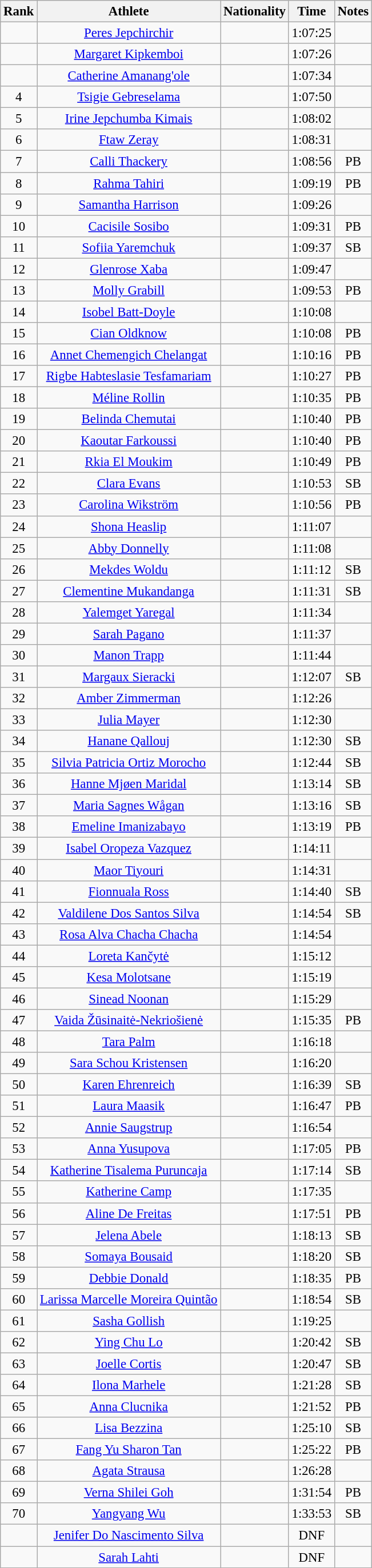<table class="wikitable sortable"  style="text-align:center; font-size:95%">
<tr>
<th>Rank</th>
<th>Athlete</th>
<th>Nationality</th>
<th>Time</th>
<th>Notes</th>
</tr>
<tr>
<td></td>
<td><a href='#'>Peres Jepchirchir</a></td>
<td align=left></td>
<td>1:07:25</td>
<td></td>
</tr>
<tr>
<td></td>
<td><a href='#'>Margaret Kipkemboi</a></td>
<td align=left></td>
<td>1:07:26</td>
<td></td>
</tr>
<tr>
<td></td>
<td><a href='#'>Catherine Amanang'ole</a></td>
<td align=left></td>
<td>1:07:34</td>
<td></td>
</tr>
<tr>
<td>4</td>
<td><a href='#'>Tsigie Gebreselama</a></td>
<td align=left></td>
<td>1:07:50</td>
<td></td>
</tr>
<tr>
<td>5</td>
<td><a href='#'>Irine Jepchumba Kimais</a></td>
<td align=left></td>
<td>1:08:02</td>
<td></td>
</tr>
<tr>
<td>6</td>
<td><a href='#'>Ftaw Zeray</a></td>
<td align=left></td>
<td>1:08:31</td>
<td></td>
</tr>
<tr>
<td>7</td>
<td><a href='#'>Calli Thackery</a></td>
<td align=left></td>
<td>1:08:56</td>
<td>PB</td>
</tr>
<tr>
<td>8</td>
<td><a href='#'>Rahma Tahiri</a></td>
<td align=left></td>
<td>1:09:19</td>
<td>PB</td>
</tr>
<tr>
<td>9</td>
<td><a href='#'>Samantha Harrison</a></td>
<td align=left></td>
<td>1:09:26</td>
</tr>
<tr>
<td>10</td>
<td><a href='#'>Cacisile Sosibo</a></td>
<td align=left></td>
<td>1:09:31</td>
<td>PB</td>
</tr>
<tr>
<td>11</td>
<td><a href='#'>Sofiia Yaremchuk</a></td>
<td align=left></td>
<td>1:09:37</td>
<td>SB</td>
</tr>
<tr>
<td>12</td>
<td><a href='#'>Glenrose Xaba</a></td>
<td align=left></td>
<td>1:09:47</td>
</tr>
<tr>
<td>13</td>
<td><a href='#'>Molly Grabill</a></td>
<td align=left></td>
<td>1:09:53</td>
<td>PB</td>
</tr>
<tr>
<td>14</td>
<td><a href='#'>Isobel Batt-Doyle</a></td>
<td align=left></td>
<td>1:10:08</td>
</tr>
<tr>
<td>15</td>
<td><a href='#'>Cian Oldknow</a></td>
<td align=left></td>
<td>1:10:08</td>
<td>PB</td>
</tr>
<tr>
<td>16</td>
<td><a href='#'>Annet Chemengich Chelangat</a></td>
<td align=left></td>
<td>1:10:16</td>
<td>PB</td>
</tr>
<tr>
<td>17</td>
<td><a href='#'>Rigbe Habteslasie Tesfamariam</a></td>
<td align=left></td>
<td>1:10:27</td>
<td>PB</td>
</tr>
<tr>
<td>18</td>
<td><a href='#'>Méline Rollin</a></td>
<td align=left></td>
<td>1:10:35</td>
<td>PB</td>
</tr>
<tr>
<td>19</td>
<td><a href='#'>Belinda Chemutai</a></td>
<td align=left></td>
<td>1:10:40</td>
<td>PB</td>
</tr>
<tr>
<td>20</td>
<td><a href='#'>Kaoutar Farkoussi</a></td>
<td align=left></td>
<td>1:10:40</td>
<td>PB</td>
</tr>
<tr>
<td>21</td>
<td><a href='#'>Rkia El Moukim</a></td>
<td align=left></td>
<td>1:10:49</td>
<td>PB</td>
</tr>
<tr>
<td>22</td>
<td><a href='#'>Clara Evans</a></td>
<td align=left></td>
<td>1:10:53</td>
<td>SB</td>
</tr>
<tr>
<td>23</td>
<td><a href='#'>Carolina Wikström</a></td>
<td align=left></td>
<td>1:10:56</td>
<td>PB</td>
</tr>
<tr>
<td>24</td>
<td><a href='#'>Shona Heaslip</a></td>
<td align=left></td>
<td>1:11:07</td>
<td></td>
</tr>
<tr>
<td>25</td>
<td><a href='#'>Abby Donnelly</a></td>
<td align=left></td>
<td>1:11:08</td>
<td></td>
</tr>
<tr>
<td>26</td>
<td><a href='#'>Mekdes Woldu</a></td>
<td align=left></td>
<td>1:11:12</td>
<td>SB</td>
</tr>
<tr>
<td>27</td>
<td><a href='#'>Clementine Mukandanga</a></td>
<td align=left></td>
<td>1:11:31</td>
<td>SB</td>
</tr>
<tr>
<td>28</td>
<td><a href='#'>Yalemget Yaregal</a></td>
<td align=left></td>
<td>1:11:34</td>
<td></td>
</tr>
<tr>
<td>29</td>
<td><a href='#'>Sarah Pagano</a></td>
<td align=left></td>
<td>1:11:37</td>
<td></td>
</tr>
<tr>
<td>30</td>
<td><a href='#'>Manon Trapp</a></td>
<td align=left></td>
<td>1:11:44</td>
<td></td>
</tr>
<tr>
<td>31</td>
<td><a href='#'>Margaux Sieracki</a></td>
<td align=left></td>
<td>1:12:07</td>
<td>SB</td>
</tr>
<tr>
<td>32</td>
<td><a href='#'>Amber Zimmerman</a></td>
<td align=left></td>
<td>1:12:26</td>
<td></td>
</tr>
<tr>
<td>33</td>
<td><a href='#'>Julia Mayer</a></td>
<td align=left></td>
<td>1:12:30</td>
<td></td>
</tr>
<tr>
<td>34</td>
<td><a href='#'>Hanane Qallouj</a></td>
<td align=left></td>
<td>1:12:30</td>
<td>SB</td>
</tr>
<tr>
<td>35</td>
<td><a href='#'>Silvia Patricia Ortiz Morocho</a></td>
<td align=left></td>
<td>1:12:44</td>
<td>SB</td>
</tr>
<tr>
<td>36</td>
<td><a href='#'>Hanne Mjøen Maridal</a></td>
<td align=left></td>
<td>1:13:14</td>
<td>SB</td>
</tr>
<tr>
<td>37</td>
<td><a href='#'>Maria Sagnes Wågan</a></td>
<td align=left></td>
<td>1:13:16</td>
<td>SB</td>
</tr>
<tr>
<td>38</td>
<td><a href='#'>Emeline Imanizabayo</a></td>
<td align=left></td>
<td>1:13:19</td>
<td>PB</td>
</tr>
<tr>
<td>39</td>
<td><a href='#'>Isabel Oropeza Vazquez</a></td>
<td align=left></td>
<td>1:14:11</td>
<td></td>
</tr>
<tr>
<td>40</td>
<td><a href='#'>Maor Tiyouri</a></td>
<td align=left></td>
<td>1:14:31</td>
<td></td>
</tr>
<tr>
<td>41</td>
<td><a href='#'>Fionnuala Ross</a></td>
<td align=left></td>
<td>1:14:40</td>
<td>SB</td>
</tr>
<tr>
<td>42</td>
<td><a href='#'>Valdilene Dos Santos Silva</a></td>
<td align=left></td>
<td>1:14:54</td>
<td>SB</td>
</tr>
<tr>
<td>43</td>
<td><a href='#'>Rosa Alva Chacha Chacha</a></td>
<td align=left></td>
<td>1:14:54</td>
<td></td>
</tr>
<tr>
<td>44</td>
<td><a href='#'>Loreta Kančytė</a></td>
<td align=left></td>
<td>1:15:12</td>
<td></td>
</tr>
<tr>
<td>45</td>
<td><a href='#'>Kesa Molotsane</a></td>
<td align=left></td>
<td>1:15:19</td>
<td></td>
</tr>
<tr>
<td>46</td>
<td><a href='#'>Sinead Noonan</a></td>
<td align=left></td>
<td>1:15:29</td>
<td></td>
</tr>
<tr>
<td>47</td>
<td><a href='#'>Vaida Žūsinaitė-Nekriošienė</a></td>
<td align=left></td>
<td>1:15:35</td>
<td>PB</td>
</tr>
<tr>
<td>48</td>
<td><a href='#'>Tara Palm</a></td>
<td align=left></td>
<td>1:16:18</td>
<td></td>
</tr>
<tr>
<td>49</td>
<td><a href='#'>Sara Schou Kristensen</a></td>
<td align=left></td>
<td>1:16:20</td>
<td></td>
</tr>
<tr>
<td>50</td>
<td><a href='#'>Karen Ehrenreich</a></td>
<td align=left></td>
<td>1:16:39</td>
<td>SB</td>
</tr>
<tr>
<td>51</td>
<td><a href='#'>Laura Maasik</a></td>
<td align=left></td>
<td>1:16:47</td>
<td>PB</td>
</tr>
<tr>
<td>52</td>
<td><a href='#'>Annie Saugstrup</a></td>
<td align=left></td>
<td>1:16:54</td>
<td></td>
</tr>
<tr>
<td>53</td>
<td><a href='#'>Anna Yusupova</a></td>
<td align=left></td>
<td>1:17:05</td>
<td>PB</td>
</tr>
<tr>
<td>54</td>
<td><a href='#'>Katherine Tisalema Puruncaja</a></td>
<td align=left></td>
<td>1:17:14</td>
<td>SB</td>
</tr>
<tr>
<td>55</td>
<td><a href='#'>Katherine Camp</a></td>
<td align=left></td>
<td>1:17:35</td>
<td></td>
</tr>
<tr>
<td>56</td>
<td><a href='#'>Aline De Freitas</a></td>
<td align=left></td>
<td>1:17:51</td>
<td>PB</td>
</tr>
<tr>
<td>57</td>
<td><a href='#'>Jelena Abele</a></td>
<td align=left></td>
<td>1:18:13</td>
<td>SB</td>
</tr>
<tr>
<td>58</td>
<td><a href='#'>Somaya Bousaid</a></td>
<td align=left></td>
<td>1:18:20</td>
<td>SB</td>
</tr>
<tr>
<td>59</td>
<td><a href='#'>Debbie Donald</a></td>
<td align=left></td>
<td>1:18:35</td>
<td>PB</td>
</tr>
<tr>
<td>60</td>
<td><a href='#'>Larissa Marcelle Moreira Quintão</a></td>
<td align=left></td>
<td>1:18:54</td>
<td>SB</td>
</tr>
<tr>
<td>61</td>
<td><a href='#'>Sasha Gollish</a></td>
<td align=left></td>
<td>1:19:25</td>
<td></td>
</tr>
<tr>
<td>62</td>
<td><a href='#'>Ying Chu Lo</a></td>
<td align=left></td>
<td>1:20:42</td>
<td>SB</td>
</tr>
<tr>
<td>63</td>
<td><a href='#'>Joelle Cortis</a></td>
<td align=left></td>
<td>1:20:47</td>
<td>SB</td>
</tr>
<tr>
<td>64</td>
<td><a href='#'>Ilona Marhele</a></td>
<td align=left></td>
<td>1:21:28</td>
<td>SB</td>
</tr>
<tr>
<td>65</td>
<td><a href='#'>Anna Clucnika</a></td>
<td align=left></td>
<td>1:21:52</td>
<td>PB</td>
</tr>
<tr>
<td>66</td>
<td><a href='#'>Lisa Bezzina</a></td>
<td align=left></td>
<td>1:25:10</td>
<td>SB</td>
</tr>
<tr>
<td>67</td>
<td><a href='#'>Fang Yu Sharon Tan</a></td>
<td align=left></td>
<td>1:25:22</td>
<td>PB</td>
</tr>
<tr>
<td>68</td>
<td><a href='#'>Agata Strausa</a></td>
<td align=left></td>
<td>1:26:28</td>
<td></td>
</tr>
<tr>
<td>69</td>
<td><a href='#'>Verna Shilei Goh</a></td>
<td align=left></td>
<td>1:31:54</td>
<td>PB</td>
</tr>
<tr>
<td>70</td>
<td><a href='#'>Yangyang Wu</a></td>
<td align=left></td>
<td>1:33:53</td>
<td>SB</td>
</tr>
<tr>
<td></td>
<td><a href='#'>Jenifer Do Nascimento Silva</a></td>
<td align=left></td>
<td>DNF</td>
<td></td>
</tr>
<tr>
<td></td>
<td><a href='#'>Sarah Lahti</a></td>
<td align=left></td>
<td>DNF</td>
<td></td>
</tr>
</table>
